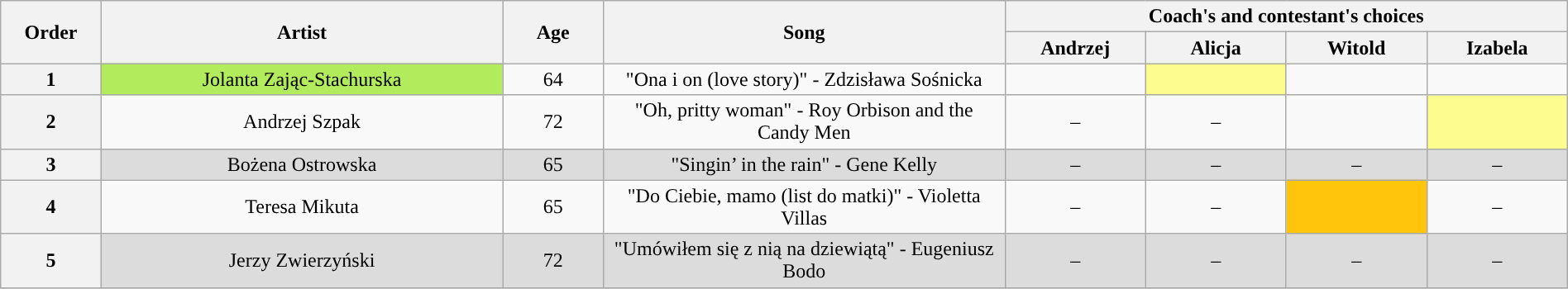<table class="wikitable" style="text-align:center; width:100%;">
<tr>
<th scope="col" rowspan="2" style="width:05%;">Order</th>
<th scope="col" rowspan="2" style="width:20%;">Artist</th>
<th scope="col" rowspan="2" style="width:05%;">Age</th>
<th scope="col" rowspan="2" style="width:20%;">Song</th>
<th scope="col" colspan="4" style="width:32%;">Coach's and contestant's choices</th>
</tr>
<tr>
<th style="width:07%;">Andrzej</th>
<th style="width:07%;">Alicja</th>
<th style="width:07%;">Witold</th>
<th style="width:07%;">Izabela</th>
</tr>
<tr>
<th>1</th>
<td style="background:#B2EC5D;">Jolanta Zając-Stachurska</td>
<td>64</td>
<td>"Ona i on (love story)" - Zdzisława Sośnicka</td>
<td><strong></strong></td>
<td style="background:#fdfc8f;"><strong></strong></td>
<td><strong></strong></td>
<td><strong></strong></td>
</tr>
<tr>
<th>2</th>
<td>Andrzej Szpak</td>
<td>72</td>
<td>"Oh, pritty woman" - Roy Orbison and the Candy Men</td>
<td>–</td>
<td>–</td>
<td><strong></strong></td>
<td style="background:#fdfc8f;"><strong></strong></td>
</tr>
<tr>
<th>3</th>
<td style="background:#dcdcdc;">Bożena Ostrowska</td>
<td style="background:#dcdcdc;">65</td>
<td style="background:#dcdcdc;">"Singin’ in the rain" - Gene Kelly</td>
<td style="background:#dcdcdc;">–</td>
<td style="background:#dcdcdc;">–</td>
<td style="background:#dcdcdc;">–</td>
<td style="background:#dcdcdc;">–</td>
</tr>
<tr>
<th>4</th>
<td>Teresa Mikuta</td>
<td>65</td>
<td>"Do Ciebie, mamo (list do matki)" - Violetta Villas</td>
<td>–</td>
<td>–</td>
<td style="background:#ffc40c;"><strong></strong></td>
<td>–</td>
</tr>
<tr>
<th>5</th>
<td style="background:#dcdcdc;">Jerzy Zwierzyński</td>
<td style="background:#dcdcdc;">72</td>
<td style="background:#dcdcdc;">"Umówiłem się z nią na dziewiątą" - Eugeniusz Bodo</td>
<td style="background:#dcdcdc;">–</td>
<td style="background:#dcdcdc;">–</td>
<td style="background:#dcdcdc;">–</td>
<td style="background:#dcdcdc;">–</td>
</tr>
<tr>
</tr>
</table>
